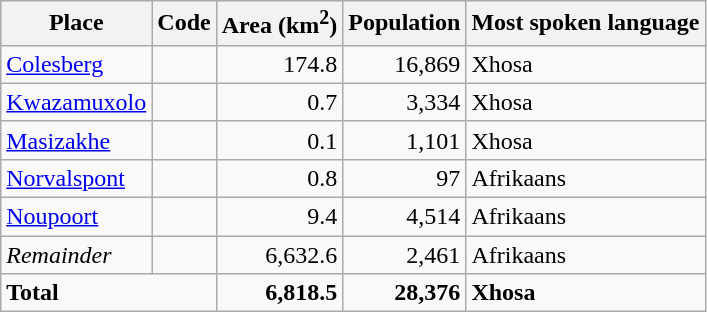<table class="wikitable sortable">
<tr>
<th>Place</th>
<th>Code</th>
<th>Area (km<sup>2</sup>)</th>
<th>Population</th>
<th>Most spoken language</th>
</tr>
<tr>
<td><a href='#'>Colesberg</a></td>
<td></td>
<td align=right>174.8</td>
<td align=right>16,869</td>
<td>Xhosa</td>
</tr>
<tr>
<td><a href='#'>Kwazamuxolo</a></td>
<td></td>
<td align=right>0.7</td>
<td align=right>3,334</td>
<td>Xhosa</td>
</tr>
<tr>
<td><a href='#'>Masizakhe</a></td>
<td></td>
<td align=right>0.1</td>
<td align=right>1,101</td>
<td>Xhosa</td>
</tr>
<tr>
<td><a href='#'>Norvalspont</a></td>
<td></td>
<td align=right>0.8</td>
<td align=right>97</td>
<td>Afrikaans</td>
</tr>
<tr>
<td><a href='#'>Noupoort</a></td>
<td></td>
<td align=right>9.4</td>
<td align=right>4,514</td>
<td>Afrikaans</td>
</tr>
<tr>
<td><em>Remainder</em></td>
<td></td>
<td align=right>6,632.6</td>
<td align=right>2,461</td>
<td>Afrikaans</td>
</tr>
<tr class=sortbottom>
<td colspan=2><strong>Total</strong></td>
<td align=right><strong>6,818.5</strong></td>
<td align=right><strong>28,376</strong></td>
<td><strong>Xhosa</strong></td>
</tr>
</table>
